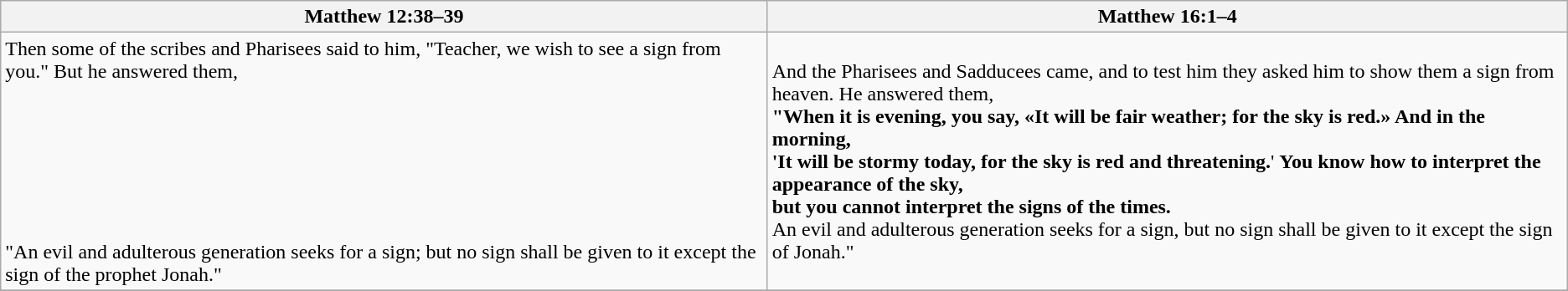<table class="wikitable" border="1">
<tr>
<th>Matthew 12:38–39</th>
<th>Matthew 16:1–4</th>
</tr>
<tr>
<td>Then some of the scribes and Pharisees said to him, "Teacher, we wish to see a sign from you." But he answered them,<br><br><br><br><br><br><br><br>
"An evil and adulterous generation seeks for a sign; but no sign shall be given to it except the sign of the prophet Jonah."</td>
<td>And the Pharisees and Sadducees came, and to test him they asked him to show them a sign from heaven. He answered them,<br><strong>"When it is evening, you say, «It will be fair weather; for the sky is red.» And in the morning,</strong><br><strong>'It will be stormy today, for the sky is red and threatening.</strong>' <strong>You know how to interpret the appearance of the sky,</strong><br><strong>but you cannot interpret the signs of the times.</strong><br>An evil and adulterous generation seeks for a sign, but no sign shall be given to it except the sign of Jonah."</td>
</tr>
<tr>
</tr>
</table>
